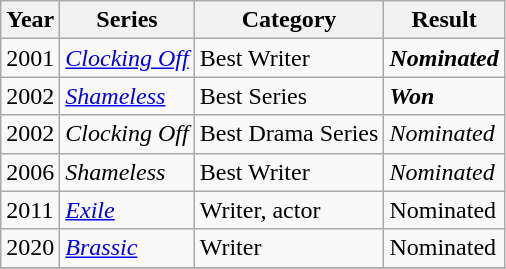<table class="wikitable sortable">
<tr>
<th>Year</th>
<th>Series</th>
<th>Category</th>
<th>Result</th>
</tr>
<tr>
<td>2001</td>
<td><em><a href='#'>Clocking Off</a></em></td>
<td>Best Writer</td>
<td><strong><em>Nominated</em></strong></td>
</tr>
<tr>
<td>2002</td>
<td><em><a href='#'>Shameless</a></em></td>
<td>Best Series</td>
<td><strong><em>Won</em></strong></td>
</tr>
<tr>
<td>2002</td>
<td><em>Clocking Off</em></td>
<td>Best Drama Series</td>
<td><em>Nominated</em></td>
</tr>
<tr>
<td>2006</td>
<td><em>Shameless</em></td>
<td>Best Writer</td>
<td><em>Nominated</em></td>
</tr>
<tr>
<td>2011</td>
<td><em><a href='#'>Exile</a></em></td>
<td>Writer, actor</td>
<td>Nominated</td>
</tr>
<tr>
<td>2020</td>
<td><em><a href='#'>Brassic</a></em></td>
<td>Writer</td>
<td>Nominated</td>
</tr>
<tr>
</tr>
</table>
